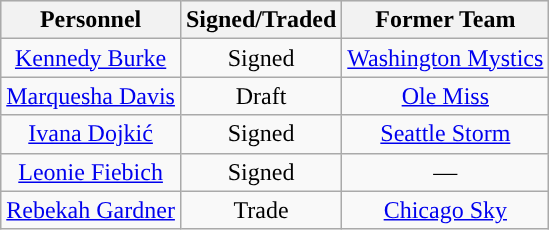<table class="wikitable" style="text-align: center">
<tr align="center" bgcolor="#dddddd">
<th><strong>Personnel</strong></th>
<th><strong>Signed/Traded</strong></th>
<th><strong>Former Team</strong></th>
</tr>
<tr>
<td><a href='#'>Kennedy Burke</a></td>
<td>Signed</td>
<td><a href='#'>Washington Mystics</a></td>
</tr>
<tr>
<td><a href='#'>Marquesha Davis</a></td>
<td>Draft</td>
<td><a href='#'>Ole Miss</a></td>
</tr>
<tr>
<td><a href='#'>Ivana Dojkić</a></td>
<td>Signed</td>
<td><a href='#'>Seattle Storm</a></td>
</tr>
<tr>
<td><a href='#'>Leonie Fiebich</a></td>
<td>Signed</td>
<td>—</td>
</tr>
<tr>
<td><a href='#'>Rebekah Gardner</a></td>
<td>Trade</td>
<td><a href='#'>Chicago Sky</a></td>
</tr>
</table>
